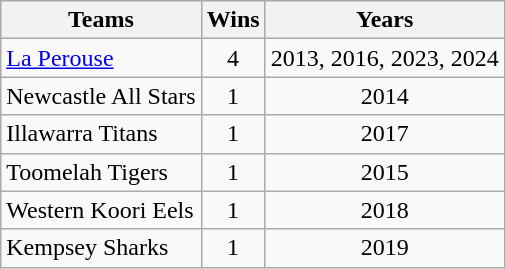<table class="wikitable sortable" style="text-align: center">
<tr>
<th>Teams</th>
<th>Wins</th>
<th>Years</th>
</tr>
<tr>
<td style="text-align:left;"><a href='#'>La Perouse</a></td>
<td>4</td>
<td>2013, 2016, 2023, 2024</td>
</tr>
<tr>
<td style="text-align:left;">Newcastle All Stars</td>
<td>1</td>
<td>2014</td>
</tr>
<tr>
<td style="text-align:left;">Illawarra Titans</td>
<td>1</td>
<td>2017</td>
</tr>
<tr>
<td style="text-align:left;">Toomelah Tigers</td>
<td>1</td>
<td>2015</td>
</tr>
<tr>
<td style="text-align:left;">Western Koori Eels</td>
<td>1</td>
<td>2018</td>
</tr>
<tr>
<td style="text-align:left;">Kempsey Sharks</td>
<td>1</td>
<td>2019</td>
</tr>
</table>
